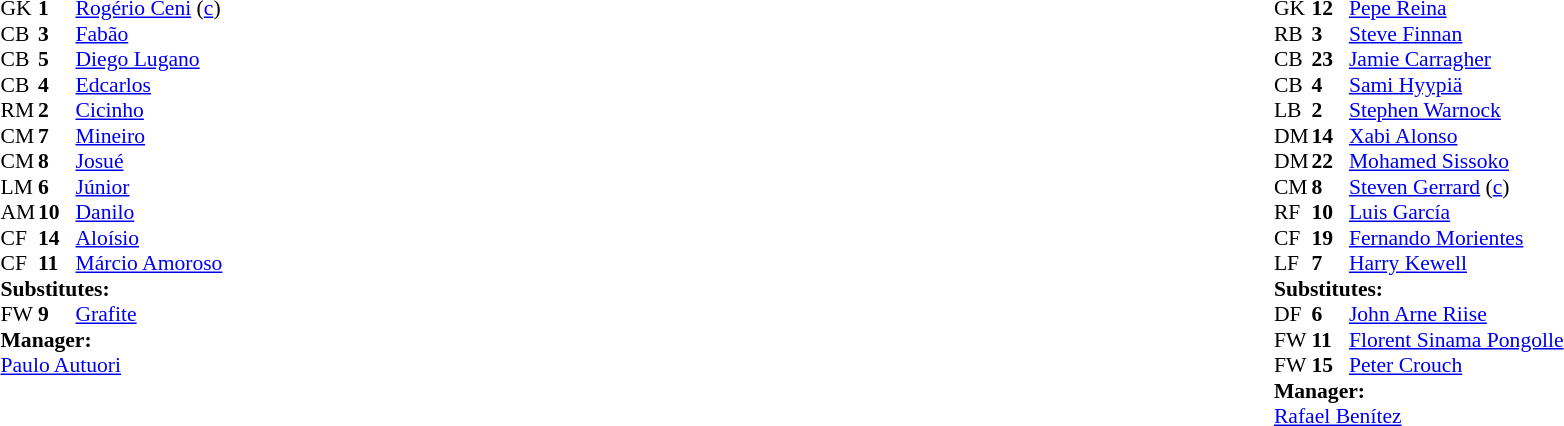<table width=100%>
<tr>
<td valign="top" width="50%"><br><table style="font-size: 90%" cellspacing="0" cellpadding="0">
<tr>
<th width=25></th>
<th width=25></th>
</tr>
<tr>
<td>GK</td>
<td><strong>1</strong></td>
<td> <a href='#'>Rogério Ceni</a> (<a href='#'>c</a>)</td>
<td></td>
</tr>
<tr>
<td>CB</td>
<td><strong>3</strong></td>
<td> <a href='#'>Fabão</a></td>
</tr>
<tr>
<td>CB</td>
<td><strong>5</strong></td>
<td> <a href='#'>Diego Lugano</a></td>
<td></td>
</tr>
<tr>
<td>CB</td>
<td><strong>4</strong></td>
<td> <a href='#'>Edcarlos</a></td>
</tr>
<tr>
<td>RM</td>
<td><strong>2</strong></td>
<td> <a href='#'>Cicinho</a></td>
</tr>
<tr>
<td>CM</td>
<td><strong>7</strong></td>
<td> <a href='#'>Mineiro</a></td>
</tr>
<tr>
<td>CM</td>
<td><strong>8</strong></td>
<td> <a href='#'>Josué</a></td>
</tr>
<tr>
<td>LM</td>
<td><strong>6</strong></td>
<td> <a href='#'>Júnior</a></td>
</tr>
<tr>
<td>AM</td>
<td><strong>10</strong></td>
<td> <a href='#'>Danilo</a></td>
</tr>
<tr>
<td>CF</td>
<td><strong>14</strong></td>
<td> <a href='#'>Aloísio</a></td>
<td></td>
<td></td>
</tr>
<tr>
<td>CF</td>
<td><strong>11</strong></td>
<td> <a href='#'>Márcio Amoroso</a></td>
</tr>
<tr>
<td colspan=3><strong>Substitutes:</strong></td>
</tr>
<tr>
<td>FW</td>
<td><strong>9</strong></td>
<td> <a href='#'>Grafite</a></td>
<td></td>
<td></td>
</tr>
<tr>
<td colspan=3><strong>Manager:</strong></td>
</tr>
<tr>
<td colspan=4> <a href='#'>Paulo Autuori</a></td>
</tr>
</table>
</td>
<td valign="top"></td>
<td valign="top" width="50%"><br><table style="font-size: 90%" cellspacing="0" cellpadding="0" align=center>
<tr>
<th width=25></th>
<th width=25></th>
</tr>
<tr>
<td>GK</td>
<td><strong>12</strong></td>
<td> <a href='#'>Pepe Reina</a></td>
</tr>
<tr>
<td>RB</td>
<td><strong>3</strong></td>
<td> <a href='#'>Steve Finnan</a></td>
</tr>
<tr>
<td>CB</td>
<td><strong>23</strong></td>
<td> <a href='#'>Jamie Carragher</a></td>
</tr>
<tr>
<td>CB</td>
<td><strong>4</strong></td>
<td> <a href='#'>Sami Hyypiä</a></td>
</tr>
<tr>
<td>LB</td>
<td><strong>2</strong></td>
<td> <a href='#'>Stephen Warnock</a></td>
<td></td>
<td></td>
</tr>
<tr>
<td>DM</td>
<td><strong>14</strong></td>
<td> <a href='#'>Xabi Alonso</a></td>
</tr>
<tr>
<td>DM</td>
<td><strong>22</strong></td>
<td> <a href='#'>Mohamed Sissoko</a></td>
<td></td>
<td></td>
</tr>
<tr>
<td>CM</td>
<td><strong>8</strong></td>
<td> <a href='#'>Steven Gerrard</a> (<a href='#'>c</a>)</td>
</tr>
<tr>
<td>RF</td>
<td><strong>10</strong></td>
<td> <a href='#'>Luis García</a></td>
</tr>
<tr>
<td>CF</td>
<td><strong>19</strong></td>
<td> <a href='#'>Fernando Morientes</a></td>
<td></td>
<td></td>
</tr>
<tr>
<td>LF</td>
<td><strong>7</strong></td>
<td> <a href='#'>Harry Kewell</a></td>
</tr>
<tr>
<td colspan=3><strong>Substitutes:</strong></td>
</tr>
<tr>
<td>DF</td>
<td><strong>6</strong></td>
<td> <a href='#'>John Arne Riise</a></td>
<td></td>
<td></td>
</tr>
<tr>
<td>FW</td>
<td><strong>11</strong></td>
<td> <a href='#'>Florent Sinama Pongolle</a></td>
<td></td>
<td></td>
</tr>
<tr>
<td>FW</td>
<td><strong>15</strong></td>
<td> <a href='#'>Peter Crouch</a></td>
<td></td>
<td></td>
</tr>
<tr>
<td colspan=3><strong>Manager:</strong></td>
</tr>
<tr>
<td colspan=4> <a href='#'>Rafael Benítez</a></td>
</tr>
</table>
</td>
</tr>
</table>
